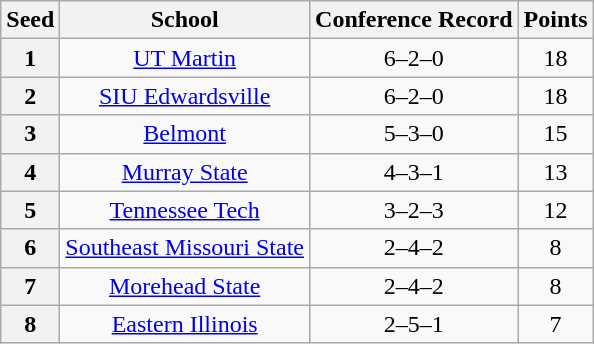<table class="wikitable" style="text-align:center">
<tr>
<th>Seed</th>
<th>School</th>
<th>Conference Record</th>
<th>Points</th>
</tr>
<tr>
<th>1</th>
<td><a href='#'>UT Martin</a></td>
<td>6–2–0</td>
<td>18</td>
</tr>
<tr>
<th>2</th>
<td><a href='#'>SIU Edwardsville</a></td>
<td>6–2–0</td>
<td>18</td>
</tr>
<tr>
<th>3</th>
<td><a href='#'>Belmont</a></td>
<td>5–3–0</td>
<td>15</td>
</tr>
<tr>
<th>4</th>
<td><a href='#'>Murray State</a></td>
<td>4–3–1</td>
<td>13</td>
</tr>
<tr>
<th>5</th>
<td><a href='#'>Tennessee Tech</a></td>
<td>3–2–3</td>
<td>12</td>
</tr>
<tr>
<th>6</th>
<td><a href='#'>Southeast Missouri State</a></td>
<td>2–4–2</td>
<td>8</td>
</tr>
<tr>
<th>7</th>
<td><a href='#'>Morehead State</a></td>
<td>2–4–2</td>
<td>8</td>
</tr>
<tr>
<th>8</th>
<td><a href='#'>Eastern Illinois</a></td>
<td>2–5–1</td>
<td>7</td>
</tr>
</table>
